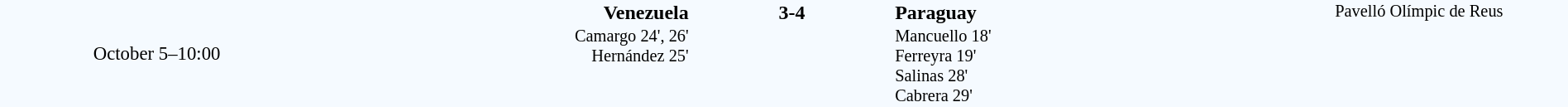<table style="width: 100%; background:#F5FAFF;" cellspacing="0">
<tr>
<td style=font-size:95% align=center rowspan=3 width=20%>October 5–10:00</td>
</tr>
<tr>
<td width=24% align=right><strong>Venezuela</strong></td>
<td align=center width=13%><strong>3-4</strong></td>
<td width=24%><strong>Paraguay</strong></td>
<td style=font-size:85% rowspan=3 valign=top align=center>Pavelló Olímpic de Reus</td>
</tr>
<tr style=font-size:85%>
<td align=right valign=top>Camargo 24', 26'<br>Hernández 25'</td>
<td></td>
<td valign=top>Mancuello 18'<br>Ferreyra 19'<br>Salinas 28'<br>Cabrera 29'</td>
</tr>
</table>
